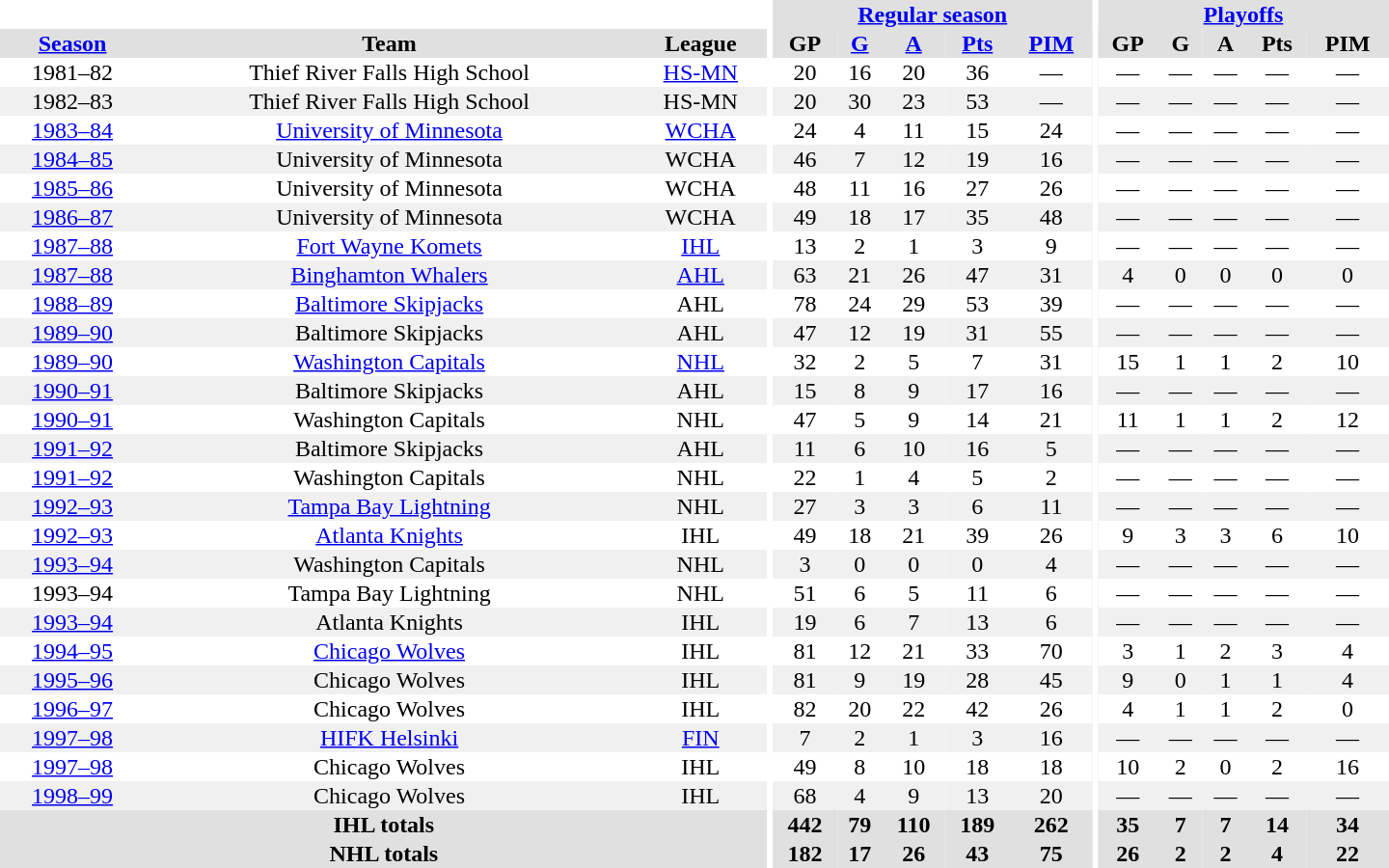<table border="0" cellpadding="1" cellspacing="0" style="text-align:center; width:60em">
<tr bgcolor="#e0e0e0">
<th colspan="3" bgcolor="#ffffff"></th>
<th rowspan="100" bgcolor="#ffffff"></th>
<th colspan="5"><a href='#'>Regular season</a></th>
<th rowspan="100" bgcolor="#ffffff"></th>
<th colspan="5"><a href='#'>Playoffs</a></th>
</tr>
<tr bgcolor="#e0e0e0">
<th><a href='#'>Season</a></th>
<th>Team</th>
<th>League</th>
<th>GP</th>
<th><a href='#'>G</a></th>
<th><a href='#'>A</a></th>
<th><a href='#'>Pts</a></th>
<th><a href='#'>PIM</a></th>
<th>GP</th>
<th>G</th>
<th>A</th>
<th>Pts</th>
<th>PIM</th>
</tr>
<tr>
<td>1981–82</td>
<td>Thief River Falls High School</td>
<td><a href='#'>HS-MN</a></td>
<td>20</td>
<td>16</td>
<td>20</td>
<td>36</td>
<td>—</td>
<td>—</td>
<td>—</td>
<td>—</td>
<td>—</td>
<td>—</td>
</tr>
<tr bgcolor="#f0f0f0">
<td>1982–83</td>
<td>Thief River Falls High School</td>
<td>HS-MN</td>
<td>20</td>
<td>30</td>
<td>23</td>
<td>53</td>
<td>—</td>
<td>—</td>
<td>—</td>
<td>—</td>
<td>—</td>
<td>—</td>
</tr>
<tr>
<td><a href='#'>1983–84</a></td>
<td><a href='#'>University of Minnesota</a></td>
<td><a href='#'>WCHA</a></td>
<td>24</td>
<td>4</td>
<td>11</td>
<td>15</td>
<td>24</td>
<td>—</td>
<td>—</td>
<td>—</td>
<td>—</td>
<td>—</td>
</tr>
<tr bgcolor="#f0f0f0">
<td><a href='#'>1984–85</a></td>
<td>University of Minnesota</td>
<td>WCHA</td>
<td>46</td>
<td>7</td>
<td>12</td>
<td>19</td>
<td>16</td>
<td>—</td>
<td>—</td>
<td>—</td>
<td>—</td>
<td>—</td>
</tr>
<tr>
<td><a href='#'>1985–86</a></td>
<td>University of Minnesota</td>
<td>WCHA</td>
<td>48</td>
<td>11</td>
<td>16</td>
<td>27</td>
<td>26</td>
<td>—</td>
<td>—</td>
<td>—</td>
<td>—</td>
<td>—</td>
</tr>
<tr bgcolor="#f0f0f0">
<td><a href='#'>1986–87</a></td>
<td>University of Minnesota</td>
<td>WCHA</td>
<td>49</td>
<td>18</td>
<td>17</td>
<td>35</td>
<td>48</td>
<td>—</td>
<td>—</td>
<td>—</td>
<td>—</td>
<td>—</td>
</tr>
<tr>
<td><a href='#'>1987–88</a></td>
<td><a href='#'>Fort Wayne Komets</a></td>
<td><a href='#'>IHL</a></td>
<td>13</td>
<td>2</td>
<td>1</td>
<td>3</td>
<td>9</td>
<td>—</td>
<td>—</td>
<td>—</td>
<td>—</td>
<td>—</td>
</tr>
<tr bgcolor="#f0f0f0">
<td><a href='#'>1987–88</a></td>
<td><a href='#'>Binghamton Whalers</a></td>
<td><a href='#'>AHL</a></td>
<td>63</td>
<td>21</td>
<td>26</td>
<td>47</td>
<td>31</td>
<td>4</td>
<td>0</td>
<td>0</td>
<td>0</td>
<td>0</td>
</tr>
<tr>
<td><a href='#'>1988–89</a></td>
<td><a href='#'>Baltimore Skipjacks</a></td>
<td>AHL</td>
<td>78</td>
<td>24</td>
<td>29</td>
<td>53</td>
<td>39</td>
<td>—</td>
<td>—</td>
<td>—</td>
<td>—</td>
<td>—</td>
</tr>
<tr bgcolor="#f0f0f0">
<td><a href='#'>1989–90</a></td>
<td>Baltimore Skipjacks</td>
<td>AHL</td>
<td>47</td>
<td>12</td>
<td>19</td>
<td>31</td>
<td>55</td>
<td>—</td>
<td>—</td>
<td>—</td>
<td>—</td>
<td>—</td>
</tr>
<tr>
<td><a href='#'>1989–90</a></td>
<td><a href='#'>Washington Capitals</a></td>
<td><a href='#'>NHL</a></td>
<td>32</td>
<td>2</td>
<td>5</td>
<td>7</td>
<td>31</td>
<td>15</td>
<td>1</td>
<td>1</td>
<td>2</td>
<td>10</td>
</tr>
<tr bgcolor="#f0f0f0">
<td><a href='#'>1990–91</a></td>
<td>Baltimore Skipjacks</td>
<td>AHL</td>
<td>15</td>
<td>8</td>
<td>9</td>
<td>17</td>
<td>16</td>
<td>—</td>
<td>—</td>
<td>—</td>
<td>—</td>
<td>—</td>
</tr>
<tr>
<td><a href='#'>1990–91</a></td>
<td>Washington Capitals</td>
<td>NHL</td>
<td>47</td>
<td>5</td>
<td>9</td>
<td>14</td>
<td>21</td>
<td>11</td>
<td>1</td>
<td>1</td>
<td>2</td>
<td>12</td>
</tr>
<tr bgcolor="#f0f0f0">
<td><a href='#'>1991–92</a></td>
<td>Baltimore Skipjacks</td>
<td>AHL</td>
<td>11</td>
<td>6</td>
<td>10</td>
<td>16</td>
<td>5</td>
<td>—</td>
<td>—</td>
<td>—</td>
<td>—</td>
<td>—</td>
</tr>
<tr>
<td><a href='#'>1991–92</a></td>
<td>Washington Capitals</td>
<td>NHL</td>
<td>22</td>
<td>1</td>
<td>4</td>
<td>5</td>
<td>2</td>
<td>—</td>
<td>—</td>
<td>—</td>
<td>—</td>
<td>—</td>
</tr>
<tr bgcolor="#f0f0f0">
<td><a href='#'>1992–93</a></td>
<td><a href='#'>Tampa Bay Lightning</a></td>
<td>NHL</td>
<td>27</td>
<td>3</td>
<td>3</td>
<td>6</td>
<td>11</td>
<td>—</td>
<td>—</td>
<td>—</td>
<td>—</td>
<td>—</td>
</tr>
<tr>
<td><a href='#'>1992–93</a></td>
<td><a href='#'>Atlanta Knights</a></td>
<td>IHL</td>
<td>49</td>
<td>18</td>
<td>21</td>
<td>39</td>
<td>26</td>
<td>9</td>
<td>3</td>
<td>3</td>
<td>6</td>
<td>10</td>
</tr>
<tr bgcolor="#f0f0f0">
<td><a href='#'>1993–94</a></td>
<td>Washington Capitals</td>
<td>NHL</td>
<td>3</td>
<td>0</td>
<td>0</td>
<td>0</td>
<td>4</td>
<td>—</td>
<td>—</td>
<td>—</td>
<td>—</td>
<td>—</td>
</tr>
<tr>
<td>1993–94</td>
<td>Tampa Bay Lightning</td>
<td>NHL</td>
<td>51</td>
<td>6</td>
<td>5</td>
<td>11</td>
<td>6</td>
<td>—</td>
<td>—</td>
<td>—</td>
<td>—</td>
<td>—</td>
</tr>
<tr bgcolor="#f0f0f0">
<td><a href='#'>1993–94</a></td>
<td>Atlanta Knights</td>
<td>IHL</td>
<td>19</td>
<td>6</td>
<td>7</td>
<td>13</td>
<td>6</td>
<td>—</td>
<td>—</td>
<td>—</td>
<td>—</td>
<td>—</td>
</tr>
<tr>
<td><a href='#'>1994–95</a></td>
<td><a href='#'>Chicago Wolves</a></td>
<td>IHL</td>
<td>81</td>
<td>12</td>
<td>21</td>
<td>33</td>
<td>70</td>
<td>3</td>
<td>1</td>
<td>2</td>
<td>3</td>
<td>4</td>
</tr>
<tr bgcolor="#f0f0f0">
<td><a href='#'>1995–96</a></td>
<td>Chicago Wolves</td>
<td>IHL</td>
<td>81</td>
<td>9</td>
<td>19</td>
<td>28</td>
<td>45</td>
<td>9</td>
<td>0</td>
<td>1</td>
<td>1</td>
<td>4</td>
</tr>
<tr>
<td><a href='#'>1996–97</a></td>
<td>Chicago Wolves</td>
<td>IHL</td>
<td>82</td>
<td>20</td>
<td>22</td>
<td>42</td>
<td>26</td>
<td>4</td>
<td>1</td>
<td>1</td>
<td>2</td>
<td>0</td>
</tr>
<tr bgcolor="#f0f0f0">
<td><a href='#'>1997–98</a></td>
<td><a href='#'>HIFK Helsinki</a></td>
<td><a href='#'>FIN</a></td>
<td>7</td>
<td>2</td>
<td>1</td>
<td>3</td>
<td>16</td>
<td>—</td>
<td>—</td>
<td>—</td>
<td>—</td>
<td>—</td>
</tr>
<tr>
<td><a href='#'>1997–98</a></td>
<td>Chicago Wolves</td>
<td>IHL</td>
<td>49</td>
<td>8</td>
<td>10</td>
<td>18</td>
<td>18</td>
<td>10</td>
<td>2</td>
<td>0</td>
<td>2</td>
<td>16</td>
</tr>
<tr bgcolor="#f0f0f0">
<td><a href='#'>1998–99</a></td>
<td>Chicago Wolves</td>
<td>IHL</td>
<td>68</td>
<td>4</td>
<td>9</td>
<td>13</td>
<td>20</td>
<td>—</td>
<td>—</td>
<td>—</td>
<td>—</td>
<td>—</td>
</tr>
<tr bgcolor="#e0e0e0">
<th colspan="3">IHL totals</th>
<th>442</th>
<th>79</th>
<th>110</th>
<th>189</th>
<th>262</th>
<th>35</th>
<th>7</th>
<th>7</th>
<th>14</th>
<th>34</th>
</tr>
<tr bgcolor="#e0e0e0">
<th colspan="3">NHL totals</th>
<th>182</th>
<th>17</th>
<th>26</th>
<th>43</th>
<th>75</th>
<th>26</th>
<th>2</th>
<th>2</th>
<th>4</th>
<th>22</th>
</tr>
</table>
